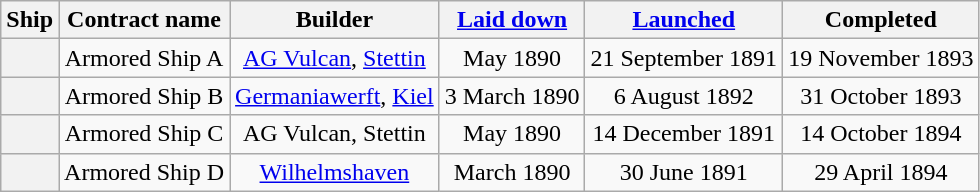<table class="wikitable plainrowheaders">
<tr>
<th scope="col">Ship</th>
<th scope="col">Contract name</th>
<th scope="col">Builder</th>
<th scope="col"><a href='#'>Laid down</a></th>
<th scope="col"><a href='#'>Launched</a></th>
<th scope="col">Completed</th>
</tr>
<tr>
<th scope="row"></th>
<td align=center>Armored Ship A</td>
<td align=center><a href='#'>AG Vulcan</a>, <a href='#'>Stettin</a></td>
<td align=center>May 1890</td>
<td align=center>21 September 1891</td>
<td align=center>19 November 1893</td>
</tr>
<tr>
<th scope="row"></th>
<td align=center>Armored Ship B</td>
<td align=center><a href='#'>Germaniawerft</a>, <a href='#'>Kiel</a></td>
<td align=center>3 March 1890</td>
<td align=center>6 August 1892</td>
<td align=center>31 October 1893</td>
</tr>
<tr>
<th scope="row"></th>
<td align=center>Armored Ship C</td>
<td align=center>AG Vulcan, Stettin</td>
<td align=center>May 1890</td>
<td align=center>14 December 1891</td>
<td align=center>14 October 1894</td>
</tr>
<tr>
<th scope="row"></th>
<td align=center>Armored Ship D</td>
<td align=center> <a href='#'>Wilhelmshaven</a></td>
<td align=center>March 1890</td>
<td align=center>30 June 1891</td>
<td align=center>29 April 1894</td>
</tr>
</table>
